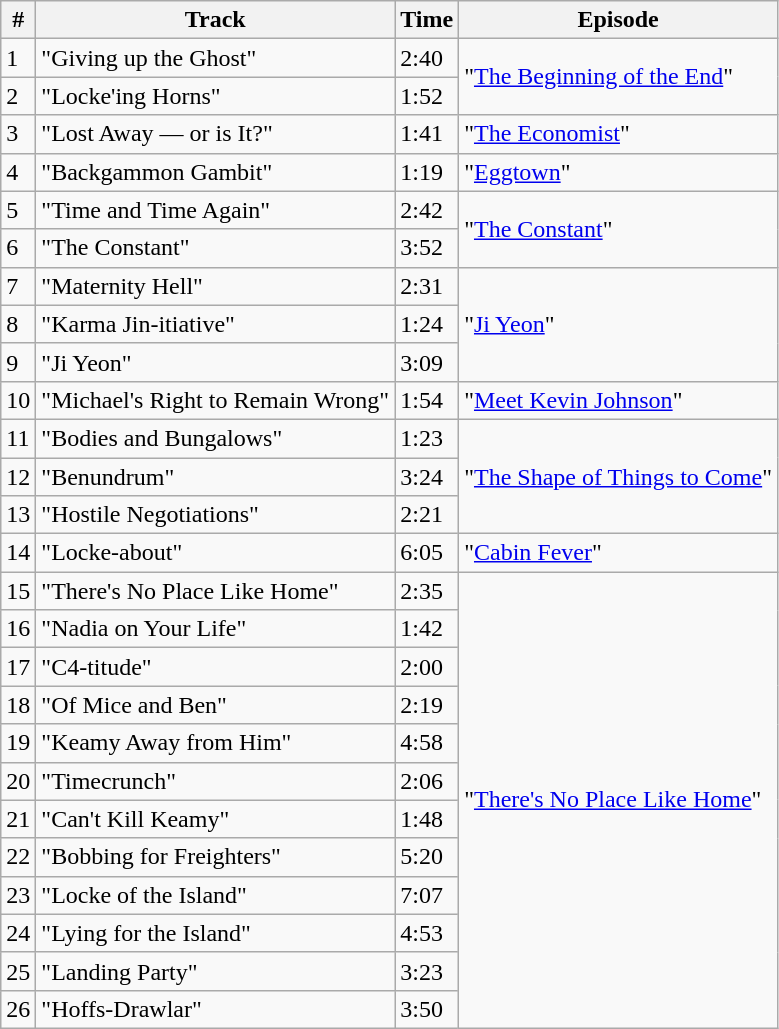<table class="wikitable">
<tr>
<th>#</th>
<th>Track</th>
<th>Time</th>
<th>Episode</th>
</tr>
<tr>
<td>1</td>
<td>"Giving up the Ghost"</td>
<td>2:40</td>
<td rowspan="2">"<a href='#'>The Beginning of the End</a>"</td>
</tr>
<tr>
<td>2</td>
<td>"Locke'ing Horns"</td>
<td>1:52</td>
</tr>
<tr>
<td>3</td>
<td>"Lost Away — or is It?"</td>
<td>1:41</td>
<td>"<a href='#'>The Economist</a>"</td>
</tr>
<tr>
<td>4</td>
<td>"Backgammon Gambit"</td>
<td>1:19</td>
<td>"<a href='#'>Eggtown</a>"</td>
</tr>
<tr>
<td>5</td>
<td>"Time and Time Again"</td>
<td>2:42</td>
<td rowspan="2">"<a href='#'>The Constant</a>"</td>
</tr>
<tr>
<td>6</td>
<td>"The Constant"</td>
<td>3:52</td>
</tr>
<tr>
<td>7</td>
<td>"Maternity Hell"</td>
<td>2:31</td>
<td rowspan="3">"<a href='#'>Ji Yeon</a>"</td>
</tr>
<tr>
<td>8</td>
<td>"Karma Jin-itiative"</td>
<td>1:24</td>
</tr>
<tr>
<td>9</td>
<td>"Ji Yeon"</td>
<td>3:09</td>
</tr>
<tr>
<td>10</td>
<td>"Michael's Right to Remain Wrong"</td>
<td>1:54</td>
<td>"<a href='#'>Meet Kevin Johnson</a>"</td>
</tr>
<tr>
<td>11</td>
<td>"Bodies and Bungalows"</td>
<td>1:23</td>
<td rowspan="3">"<a href='#'>The Shape of Things to Come</a>"</td>
</tr>
<tr>
<td>12</td>
<td>"Benundrum"</td>
<td>3:24</td>
</tr>
<tr>
<td>13</td>
<td>"Hostile Negotiations"</td>
<td>2:21</td>
</tr>
<tr>
<td>14</td>
<td>"Locke-about"</td>
<td>6:05</td>
<td>"<a href='#'>Cabin Fever</a>"</td>
</tr>
<tr>
<td>15</td>
<td>"There's No Place Like Home"</td>
<td>2:35</td>
<td rowspan="12">"<a href='#'>There's No Place Like Home</a>"</td>
</tr>
<tr>
<td>16</td>
<td>"Nadia on Your Life"</td>
<td>1:42</td>
</tr>
<tr>
<td>17</td>
<td>"C4-titude"</td>
<td>2:00</td>
</tr>
<tr>
<td>18</td>
<td>"Of Mice and Ben"</td>
<td>2:19</td>
</tr>
<tr>
<td>19</td>
<td>"Keamy Away from Him"</td>
<td>4:58</td>
</tr>
<tr>
<td>20</td>
<td>"Timecrunch"</td>
<td>2:06</td>
</tr>
<tr>
<td>21</td>
<td>"Can't Kill Keamy"</td>
<td>1:48</td>
</tr>
<tr>
<td>22</td>
<td>"Bobbing for Freighters"</td>
<td>5:20</td>
</tr>
<tr>
<td>23</td>
<td>"Locke of the Island"</td>
<td>7:07</td>
</tr>
<tr>
<td>24</td>
<td>"Lying for the Island"</td>
<td>4:53</td>
</tr>
<tr>
<td>25</td>
<td>"Landing Party"</td>
<td>3:23</td>
</tr>
<tr>
<td>26</td>
<td>"Hoffs-Drawlar"</td>
<td>3:50</td>
</tr>
</table>
